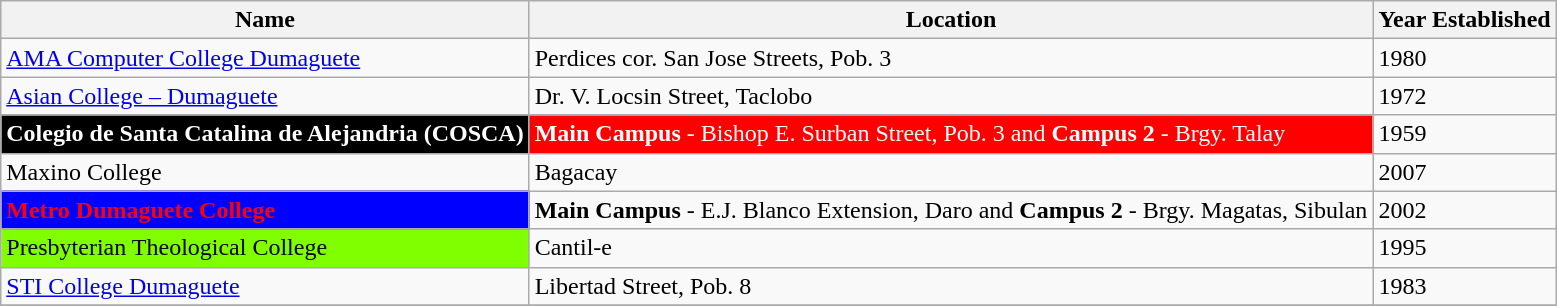<table class = "wikitable">
<tr>
<th>Name</th>
<th>Location</th>
<th>Year Established</th>
</tr>
<tr>
<td><a href='#'>AMA Computer College Dumaguete</a></td>
<td>Perdices cor. San Jose Streets, Pob. 3</td>
<td>1980</td>
</tr>
<tr>
<td><a href='#'>Asian College – Dumaguete</a></td>
<td>Dr. V. Locsin Street, Taclobo</td>
<td>1972</td>
</tr>
<tr>
<td style="background-color:black;color:white;"><strong>Colegio de Santa Catalina de Alejandria (COSCA)</strong></td>
<td style="background-color:red;color:white;"><strong>Main Campus</strong> - Bishop E. Surban Street, Pob. 3 and <strong>Campus 2</strong> - Brgy. Talay</td>
<td>1959</td>
</tr>
<tr>
<td>Maxino College</td>
<td>Bagacay</td>
<td>2007</td>
</tr>
<tr>
<td style="background-color:blue;color:red;"><strong>Metro Dumaguete College</strong></td>
<td><strong>Main Campus </strong> - E.J. Blanco Extension, Daro and <strong>Campus 2</strong> - Brgy. Magatas, Sibulan</td>
<td>2002</td>
</tr>
<tr>
<td style="background-color:chartreuse;color:black;">Presbyterian Theological College</td>
<td>Cantil-e</td>
<td>1995</td>
</tr>
<tr>
<td><a href='#'>STI College Dumaguete</a></td>
<td>Libertad Street, Pob. 8</td>
<td>1983</td>
</tr>
<tr>
</tr>
</table>
